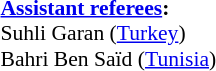<table style="width:100%; font-size:90%;">
<tr>
<td><br><strong><a href='#'>Assistant referees</a>:</strong>
<br>Suhli Garan (<a href='#'>Turkey</a>)
<br>Bahri Ben Saïd (<a href='#'>Tunisia</a>)</td>
</tr>
</table>
